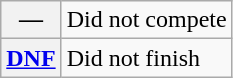<table class="wikitable">
<tr>
<th scope="row">—</th>
<td>Did not compete</td>
</tr>
<tr>
<th scope="row"><a href='#'>DNF</a></th>
<td>Did not finish</td>
</tr>
</table>
